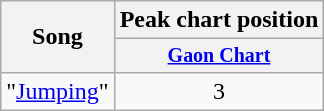<table class="wikitable" style="text-align:center;">
<tr>
<th rowspan="2">Song</th>
<th colspan="9">Peak chart position</th>
</tr>
<tr style="font-size:smaller;">
<th><a href='#'>Gaon Chart</a></th>
</tr>
<tr>
<td align="left">"<a href='#'>Jumping</a>"</td>
<td>3</td>
</tr>
</table>
